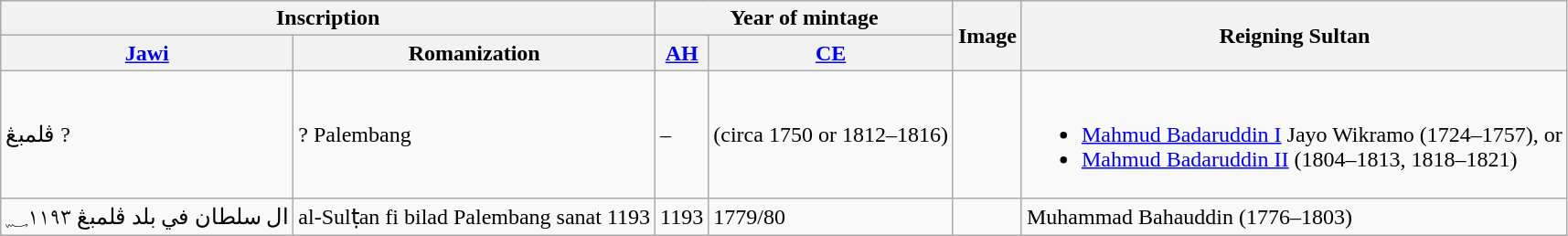<table class="wikitable">
<tr>
<th colspan="2">Inscription</th>
<th colspan="2">Year of mintage</th>
<th rowspan="2">Image</th>
<th rowspan="2">Reigning Sultan</th>
</tr>
<tr>
<th><a href='#'>Jawi</a></th>
<th>Romanization</th>
<th><a href='#'>AH</a></th>
<th><a href='#'>CE</a></th>
</tr>
<tr>
<td>ڤلمبڠ ?</td>
<td>? Palembang</td>
<td>–</td>
<td>(circa 1750 or  1812–1816)</td>
<td></td>
<td><br><ul><li><a href='#'>Mahmud Badaruddin I</a> Jayo Wikramo (1724–1757), or</li><li><a href='#'>Mahmud Badaruddin II</a> (1804–1813, 1818–1821)</li></ul></td>
</tr>
<tr>
<td>ال سلطان في بلد ڤلمبڠ ؁١١٩٣</td>
<td>al-Sulṭan fi bilad Palembang sanat 1193</td>
<td>1193</td>
<td>1779/80</td>
<td></td>
<td>Muhammad Bahauddin (1776–1803)</td>
</tr>
</table>
